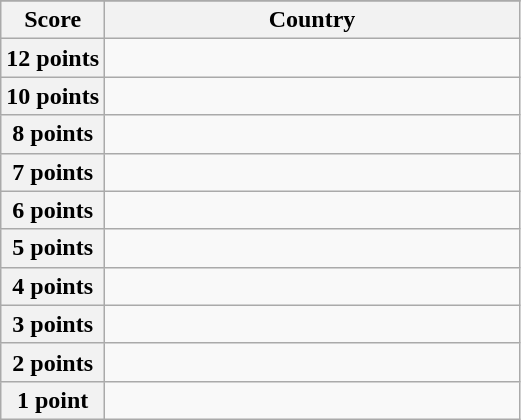<table class="wikitable">
<tr>
</tr>
<tr>
<th scope="col" width="20%">Score</th>
<th scope="col">Country</th>
</tr>
<tr>
<th scope="row">12 points</th>
<td></td>
</tr>
<tr>
<th scope="row">10 points</th>
<td></td>
</tr>
<tr>
<th scope="row">8 points</th>
<td></td>
</tr>
<tr>
<th scope="row">7 points</th>
<td></td>
</tr>
<tr>
<th scope="row">6 points</th>
<td></td>
</tr>
<tr>
<th scope="row">5 points</th>
<td></td>
</tr>
<tr>
<th scope="row">4 points</th>
<td></td>
</tr>
<tr>
<th scope="row">3 points</th>
<td></td>
</tr>
<tr>
<th scope="row">2 points</th>
<td></td>
</tr>
<tr>
<th scope="row">1 point</th>
<td></td>
</tr>
</table>
